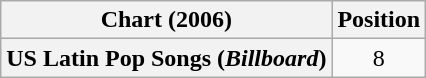<table class="wikitable plainrowheaders">
<tr>
<th scope="col">Chart (2006)</th>
<th scope="col">Position</th>
</tr>
<tr>
<th scope="row">US Latin Pop Songs (<em>Billboard</em>)</th>
<td align="center">8</td>
</tr>
</table>
